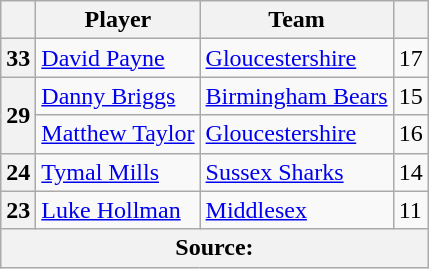<table class="wikitable sortable" style="text-align:left">
<tr>
<th></th>
<th class="unsortable">Player</th>
<th>Team</th>
<th></th>
</tr>
<tr>
<th>33</th>
<td><a href='#'>David Payne</a></td>
<td><a href='#'>Gloucestershire</a></td>
<td>17</td>
</tr>
<tr>
<th rowspan=2>29</th>
<td><a href='#'>Danny Briggs</a></td>
<td><a href='#'>Birmingham Bears</a></td>
<td>15</td>
</tr>
<tr>
<td><a href='#'>Matthew Taylor</a></td>
<td><a href='#'>Gloucestershire</a></td>
<td>16</td>
</tr>
<tr>
<th>24</th>
<td><a href='#'>Tymal Mills</a></td>
<td><a href='#'>Sussex Sharks</a></td>
<td>14</td>
</tr>
<tr>
<th>23</th>
<td><a href='#'>Luke Hollman</a></td>
<td><a href='#'>Middlesex</a></td>
<td>11</td>
</tr>
<tr>
<th colspan=4><strong>Source:</strong> </th>
</tr>
</table>
